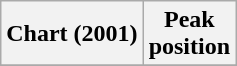<table class="wikitable plainrowheaders" style="text-align:center">
<tr>
<th scope="col">Chart (2001)</th>
<th scope="col">Peak<br>position</th>
</tr>
<tr>
</tr>
</table>
